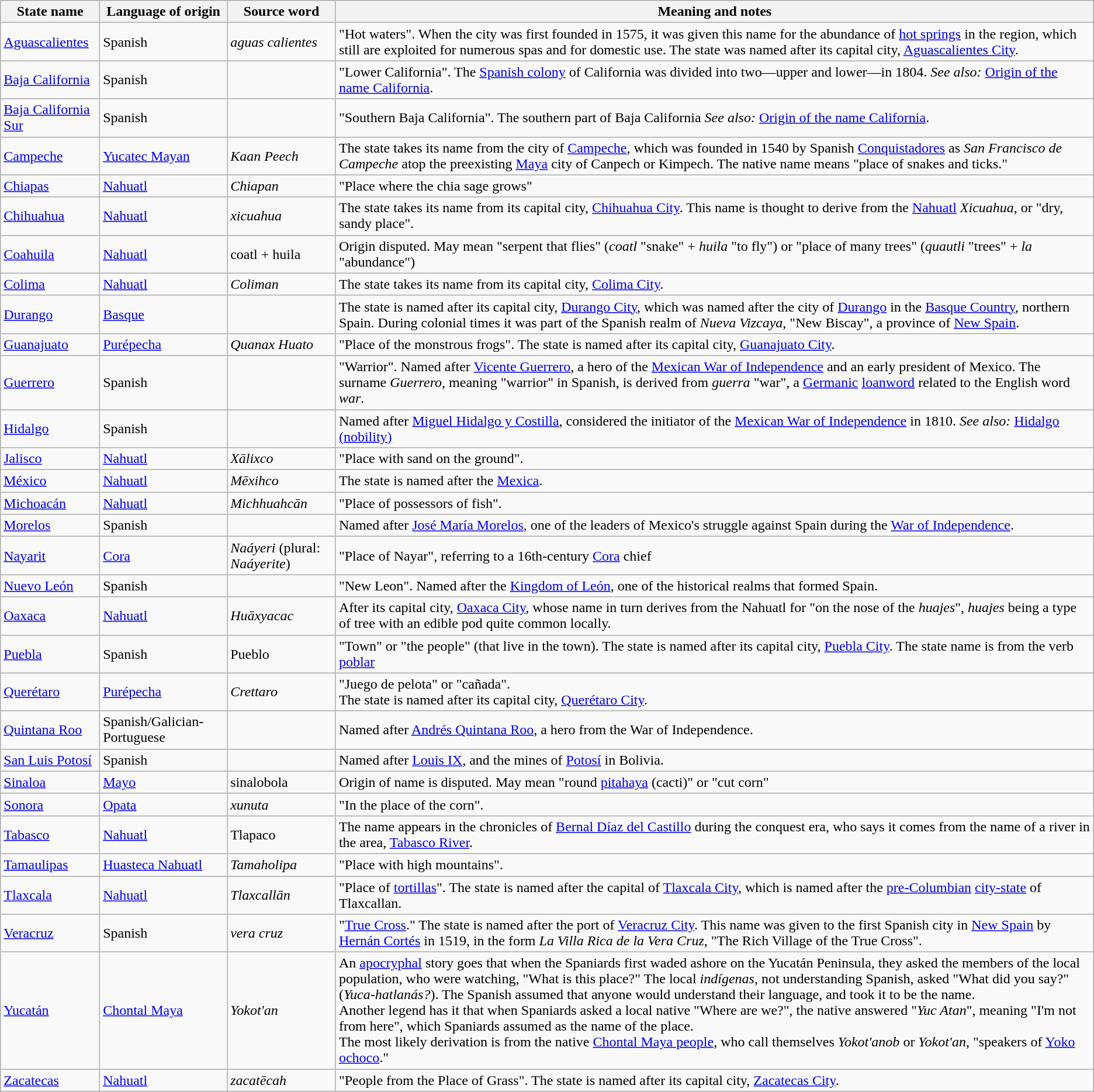<table class="wikitable sortable">
<tr>
<th>State name</th>
<th>Language of origin</th>
<th>Source word</th>
<th>Meaning and notes</th>
</tr>
<tr>
<td><a href='#'>Aguascalientes</a></td>
<td>Spanish</td>
<td><em>aguas calientes</em></td>
<td>"Hot waters". When the city was first founded in 1575, it was given this name for the abundance of <a href='#'>hot springs</a> in the region, which still are exploited for numerous spas and for domestic use. The state was named after its capital city, <a href='#'>Aguascalientes City</a>.</td>
</tr>
<tr>
<td><a href='#'>Baja California</a></td>
<td>Spanish</td>
<td></td>
<td>"Lower California". The <a href='#'>Spanish colony</a> of California was divided into two—upper and lower—in 1804. <em>See also:</em> <a href='#'>Origin of the name California</a>.</td>
</tr>
<tr>
<td><a href='#'>Baja California Sur</a></td>
<td>Spanish</td>
<td></td>
<td>"Southern Baja California". The southern part of Baja California <em>See also:</em> <a href='#'>Origin of the name California</a>.</td>
</tr>
<tr>
<td><a href='#'>Campeche</a></td>
<td><a href='#'>Yucatec Mayan</a></td>
<td><em>Kaan Peech</em></td>
<td>The state takes its name from the city of <a href='#'>Campeche</a>, which was founded in 1540 by Spanish <a href='#'>Conquistadores</a> as <em>San Francisco de Campeche</em> atop the preexisting <a href='#'>Maya</a> city of Canpech or Kimpech. The native name means "place of snakes and ticks."</td>
</tr>
<tr>
<td><a href='#'>Chiapas</a></td>
<td><a href='#'>Nahuatl</a></td>
<td><em>Chiapan</em></td>
<td>"Place where the chia sage grows"</td>
</tr>
<tr>
<td><a href='#'>Chihuahua</a></td>
<td><a href='#'>Nahuatl</a></td>
<td><em>xicuahua</em></td>
<td>The state takes its name from its capital city, <a href='#'>Chihuahua City</a>.  This name is thought to derive from the <a href='#'>Nahuatl</a> <em>Xicuahua</em>, or "dry, sandy place".</td>
</tr>
<tr>
<td><a href='#'>Coahuila</a></td>
<td><a href='#'>Nahuatl</a></td>
<td>coatl + huila</td>
<td>Origin disputed. May mean "serpent that flies" (<em>coatl</em> "snake" + <em>huila</em> "to fly") or "place of many trees" (<em>quautli</em> "trees" + <em>la</em> "abundance")</td>
</tr>
<tr>
<td><a href='#'>Colima</a></td>
<td><a href='#'>Nahuatl</a></td>
<td><em>Coliman</em></td>
<td>The state takes its name from its capital city, <a href='#'>Colima City</a>.</td>
</tr>
<tr>
<td><a href='#'>Durango</a></td>
<td><a href='#'>Basque</a></td>
<td></td>
<td>The state is named after its capital city, <a href='#'>Durango City</a>, which was named after the city of <a href='#'>Durango</a> in the <a href='#'>Basque Country</a>, northern Spain. During colonial times it was part of the Spanish realm of <em>Nueva Vizcaya</em>, "New Biscay", a province of <a href='#'>New Spain</a>.</td>
</tr>
<tr>
<td><a href='#'>Guanajuato</a></td>
<td><a href='#'>Purépecha</a></td>
<td><em>Quanax Huato</em></td>
<td>"Place of the monstrous frogs". The state is named after its capital city, <a href='#'>Guanajuato City</a>.</td>
</tr>
<tr>
<td><a href='#'>Guerrero</a></td>
<td>Spanish</td>
<td></td>
<td>"Warrior". Named after <a href='#'>Vicente Guerrero</a>, a hero of the <a href='#'>Mexican War of Independence</a> and an early president of Mexico. The surname <em>Guerrero</em>, meaning "warrior" in Spanish, is derived from <em>guerra</em> "war", a <a href='#'>Germanic</a> <a href='#'>loanword</a> related to the English word <em>war</em>.</td>
</tr>
<tr>
<td><a href='#'>Hidalgo</a></td>
<td>Spanish</td>
<td></td>
<td>Named after <a href='#'>Miguel Hidalgo y Costilla</a>, considered the initiator of the <a href='#'>Mexican War of Independence</a> in 1810. <em>See also:</em> <a href='#'>Hidalgo (nobility)</a></td>
</tr>
<tr>
<td><a href='#'>Jalisco</a></td>
<td><a href='#'>Nahuatl</a></td>
<td><em>Xālixco</em></td>
<td>"Place with sand on the ground".</td>
</tr>
<tr>
<td><a href='#'>México</a></td>
<td><a href='#'>Nahuatl</a></td>
<td><em>Mēxihco</em></td>
<td>The state is named after the <a href='#'>Mexica</a>.</td>
</tr>
<tr>
<td><a href='#'>Michoacán</a></td>
<td><a href='#'>Nahuatl</a></td>
<td><em>Michhuahcān</em></td>
<td>"Place of possessors of fish".</td>
</tr>
<tr>
<td><a href='#'>Morelos</a></td>
<td>Spanish</td>
<td></td>
<td>Named after <a href='#'>José María Morelos</a>, one of the leaders of Mexico's struggle against Spain during the <a href='#'>War of Independence</a>.</td>
</tr>
<tr>
<td><a href='#'>Nayarit</a></td>
<td><a href='#'>Cora</a></td>
<td><em>Naáyeri</em> (plural: <em>Naáyerite</em>)</td>
<td>"Place of Nayar", referring to a 16th-century <a href='#'>Cora</a> chief</td>
</tr>
<tr>
<td><a href='#'>Nuevo León</a></td>
<td>Spanish</td>
<td></td>
<td>"New Leon". Named after the <a href='#'>Kingdom of León</a>, one of the historical realms that formed Spain.</td>
</tr>
<tr>
<td><a href='#'>Oaxaca</a></td>
<td><a href='#'>Nahuatl</a></td>
<td><em>Huāxyacac</em></td>
<td>After its capital city, <a href='#'>Oaxaca City</a>, whose name in turn derives from the Nahuatl for "on the nose of the <em>huajes</em>", <em>huajes</em> being a type of tree with an edible pod quite common locally.</td>
</tr>
<tr>
<td><a href='#'>Puebla</a></td>
<td>Spanish</td>
<td>Pueblo</td>
<td>"Town" or "the people" (that live in the town). The state is named after its capital city, <a href='#'>Puebla City</a>. The state name is from the verb <a href='#'>poblar</a></td>
</tr>
<tr>
<td><a href='#'>Querétaro</a></td>
<td><a href='#'>Purépecha</a></td>
<td><em>Crettaro</em></td>
<td>"Juego de pelota" or "cañada".<br>The state is named after its capital city, <a href='#'>Querétaro City</a>.</td>
</tr>
<tr>
<td><a href='#'>Quintana Roo</a></td>
<td>Spanish/Galician-Portuguese</td>
<td></td>
<td>Named after <a href='#'>Andrés Quintana Roo</a>, a hero from the War of Independence.</td>
</tr>
<tr>
<td><a href='#'>San Luis Potosí</a></td>
<td>Spanish</td>
<td></td>
<td>Named after <a href='#'>Louis IX</a>, and the mines of <a href='#'>Potosí</a> in Bolivia.</td>
</tr>
<tr>
<td><a href='#'>Sinaloa</a></td>
<td><a href='#'>Mayo</a></td>
<td>sinalobola</td>
<td>Origin of name is disputed. May mean "round <a href='#'>pitahaya</a> (cacti)" or "cut corn" </td>
</tr>
<tr>
<td><a href='#'>Sonora</a></td>
<td><a href='#'>Opata</a></td>
<td><em>xunuta</em></td>
<td>"In the place of the corn".</td>
</tr>
<tr>
<td><a href='#'>Tabasco</a></td>
<td><a href='#'>Nahuatl</a></td>
<td>Tlapaco</td>
<td>The name appears in the chronicles of <a href='#'>Bernal Díaz del Castillo</a> during the conquest era, who says it comes from the name of a river in the area, <a href='#'>Tabasco River</a>.</td>
</tr>
<tr>
<td><a href='#'>Tamaulipas</a></td>
<td><a href='#'>Huasteca Nahuatl</a></td>
<td><em>Tamaholipa</em></td>
<td>"Place with high mountains".</td>
</tr>
<tr>
<td><a href='#'>Tlaxcala</a></td>
<td><a href='#'>Nahuatl</a></td>
<td><em>Tlaxcallān</em></td>
<td>"Place of <a href='#'>tortillas</a>". The state is named after the capital of <a href='#'>Tlaxcala City</a>, which is named after the <a href='#'>pre-Columbian</a> <a href='#'>city-state</a> of Tlaxcallan.</td>
</tr>
<tr>
<td><a href='#'>Veracruz</a></td>
<td>Spanish</td>
<td><em>vera cruz</em></td>
<td>"<a href='#'>True Cross</a>." The state is named after the port of <a href='#'>Veracruz City</a>. This name was given to the first Spanish city in <a href='#'>New Spain</a> by <a href='#'>Hernán Cortés</a> in 1519, in the form <em>La Villa Rica de la Vera Cruz</em>, "The Rich Village of the True Cross".</td>
</tr>
<tr>
<td><a href='#'>Yucatán</a></td>
<td><a href='#'>Chontal Maya</a></td>
<td><em>Yokot'an</em></td>
<td>An <a href='#'>apocryphal</a> story goes that when the Spaniards first waded ashore on the Yucatán Peninsula, they asked the members of the local population, who were watching, "What is this place?" The local <em>indígenas</em>, not understanding Spanish, asked "What did you say?" (<em>Yuca-hatlanás?</em>). The Spanish assumed that anyone would understand their language, and took it to be the name.<br>Another legend has it that when Spaniards asked a local native "Where are we?", the native answered "<em>Yuc Atan</em>", meaning "I'm not from here", which Spaniards assumed as the name of the place.<br>The most likely derivation is from the native <a href='#'>Chontal Maya people</a>, who call themselves <em>Yokot'anob</em> or <em>Yokot'an</em>, "speakers of <a href='#'>Yoko ochoco</a>."</td>
</tr>
<tr>
<td><a href='#'>Zacatecas</a></td>
<td><a href='#'>Nahuatl</a></td>
<td><em>zacatēcah</em></td>
<td>"People from the Place of Grass". The state is named after its capital city, <a href='#'>Zacatecas City</a>.</td>
</tr>
</table>
